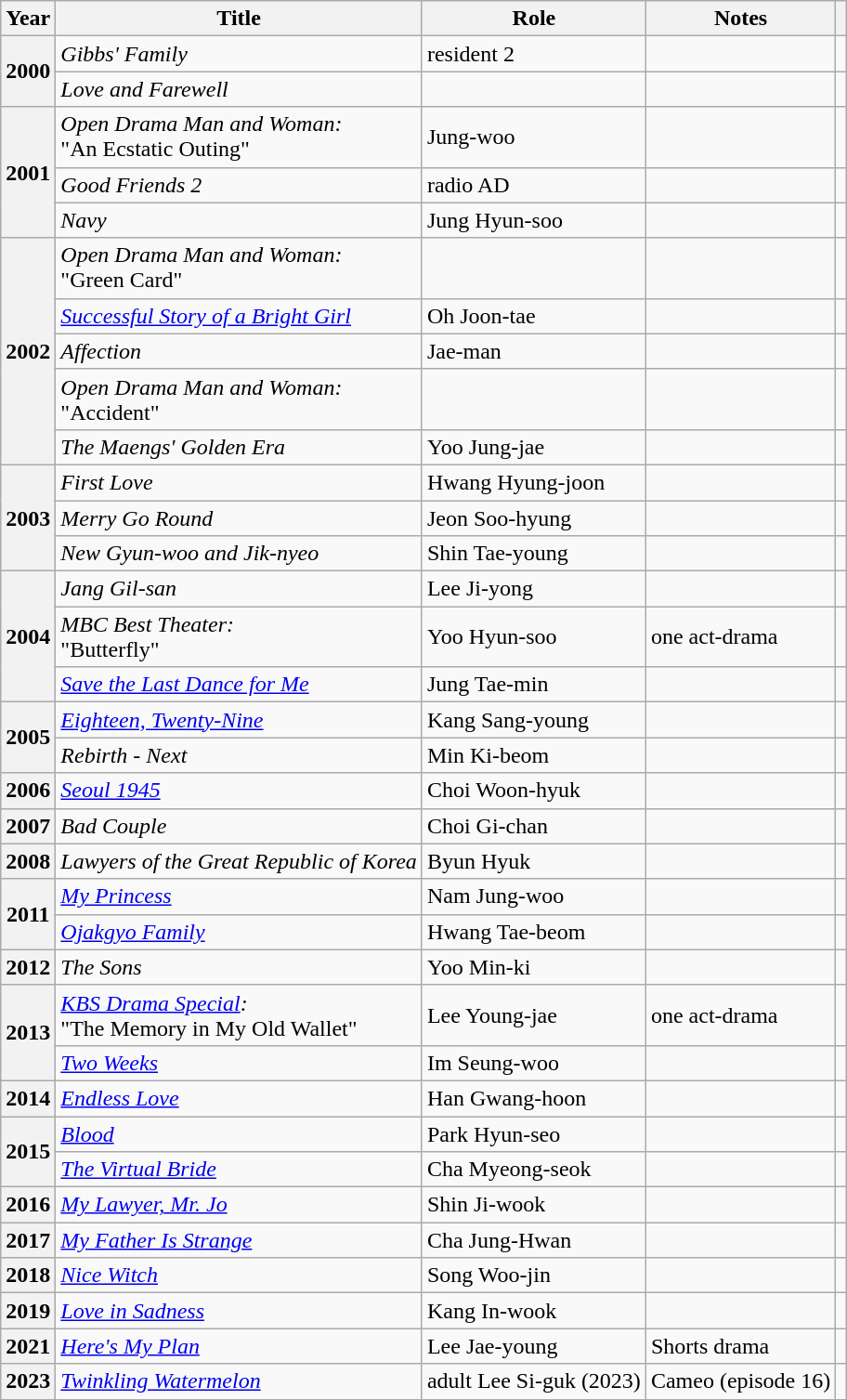<table class="wikitable sortable plainrowheaders">
<tr>
<th>Year</th>
<th>Title</th>
<th>Role</th>
<th>Notes</th>
<th scope="col" class="unsortable"></th>
</tr>
<tr>
<th scope="row" rowspan=2>2000</th>
<td><em>Gibbs' Family</em></td>
<td>resident 2</td>
<td></td>
<td></td>
</tr>
<tr>
<td><em>Love and Farewell</em></td>
<td></td>
<td></td>
<td></td>
</tr>
<tr>
<th scope="row" rowspan=3>2001</th>
<td><em>Open Drama Man and Woman:</em><br> "An Ecstatic Outing"</td>
<td>Jung-woo</td>
<td></td>
<td></td>
</tr>
<tr>
<td><em>Good Friends 2</em></td>
<td>radio AD</td>
<td></td>
<td></td>
</tr>
<tr>
<td><em>Navy</em></td>
<td>Jung Hyun-soo</td>
<td></td>
<td></td>
</tr>
<tr>
<th scope="row" rowspan=5>2002</th>
<td><em>Open Drama Man and Woman:</em><br>"Green Card"</td>
<td></td>
<td></td>
<td></td>
</tr>
<tr>
<td><em><a href='#'>Successful Story of a Bright Girl</a></em></td>
<td>Oh Joon-tae</td>
<td></td>
<td></td>
</tr>
<tr>
<td><em>Affection</em></td>
<td>Jae-man</td>
<td></td>
<td></td>
</tr>
<tr>
<td><em>Open Drama Man and Woman:</em> <br>"Accident"</td>
<td></td>
<td></td>
<td></td>
</tr>
<tr>
<td><em>The Maengs' Golden Era</em></td>
<td>Yoo Jung-jae</td>
<td></td>
<td></td>
</tr>
<tr>
<th scope="row" rowspan=3>2003</th>
<td><em>First Love</em></td>
<td>Hwang Hyung-joon</td>
<td></td>
<td></td>
</tr>
<tr>
<td><em>Merry Go Round</em></td>
<td>Jeon Soo-hyung</td>
<td></td>
<td></td>
</tr>
<tr>
<td><em>New Gyun-woo and Jik-nyeo</em></td>
<td>Shin Tae-young</td>
<td></td>
<td></td>
</tr>
<tr>
<th scope="row" rowspan=3>2004</th>
<td><em>Jang Gil-san</em></td>
<td>Lee Ji-yong</td>
<td></td>
<td></td>
</tr>
<tr>
<td><em>MBC Best Theater:</em><br> "Butterfly"</td>
<td>Yoo Hyun-soo</td>
<td>one act-drama</td>
<td></td>
</tr>
<tr>
<td><em><a href='#'>Save the Last Dance for Me</a></em></td>
<td>Jung Tae-min</td>
<td></td>
<td></td>
</tr>
<tr>
<th scope="row" rowspan=2>2005</th>
<td><em><a href='#'>Eighteen, Twenty-Nine</a></em></td>
<td>Kang Sang-young</td>
<td></td>
<td></td>
</tr>
<tr>
<td><em>Rebirth - Next</em></td>
<td>Min Ki-beom</td>
<td></td>
<td></td>
</tr>
<tr>
<th scope="row">2006</th>
<td><em><a href='#'>Seoul 1945</a></em></td>
<td>Choi Woon-hyuk</td>
<td></td>
<td></td>
</tr>
<tr>
<th scope="row">2007</th>
<td><em>Bad Couple</em></td>
<td>Choi Gi-chan</td>
<td></td>
<td></td>
</tr>
<tr>
<th scope="row">2008</th>
<td><em>Lawyers of the Great Republic of Korea</em></td>
<td>Byun Hyuk</td>
<td></td>
<td></td>
</tr>
<tr>
<th scope="row" rowspan=2>2011</th>
<td><em><a href='#'>My Princess</a></em></td>
<td>Nam Jung-woo</td>
<td></td>
<td></td>
</tr>
<tr>
<td><em><a href='#'>Ojakgyo Family</a></em></td>
<td>Hwang Tae-beom</td>
<td></td>
<td></td>
</tr>
<tr>
<th scope="row">2012</th>
<td><em>The Sons</em></td>
<td>Yoo Min-ki</td>
<td></td>
<td></td>
</tr>
<tr>
<th scope="row" rowspan=2>2013</th>
<td><em><a href='#'>KBS Drama Special</a>:</em> <br>"The Memory in My Old Wallet"</td>
<td>Lee Young-jae</td>
<td>one act-drama</td>
<td></td>
</tr>
<tr>
<td><em><a href='#'>Two Weeks</a></em></td>
<td>Im Seung-woo</td>
<td></td>
<td></td>
</tr>
<tr>
<th scope="row">2014</th>
<td><em><a href='#'>Endless Love</a></em></td>
<td>Han Gwang-hoon</td>
<td></td>
<td></td>
</tr>
<tr>
<th scope="row" rowspan=2>2015</th>
<td><em><a href='#'>Blood</a></em></td>
<td>Park Hyun-seo</td>
<td></td>
<td></td>
</tr>
<tr>
<td><em><a href='#'>The Virtual Bride</a></em></td>
<td>Cha Myeong-seok</td>
<td></td>
<td></td>
</tr>
<tr>
<th scope="row">2016</th>
<td><em><a href='#'>My Lawyer, Mr. Jo</a></em></td>
<td>Shin Ji-wook</td>
<td></td>
<td></td>
</tr>
<tr>
<th scope="row">2017</th>
<td><em><a href='#'>My Father Is Strange</a></em></td>
<td>Cha Jung-Hwan</td>
<td></td>
<td></td>
</tr>
<tr>
<th scope="row">2018</th>
<td><em><a href='#'>Nice Witch</a></em></td>
<td>Song Woo-jin</td>
<td></td>
<td style="text-align:center"></td>
</tr>
<tr>
<th scope="row">2019</th>
<td><em><a href='#'>Love in Sadness</a></em></td>
<td>Kang In-wook</td>
<td></td>
<td style="text-align:center"></td>
</tr>
<tr>
<th scope="row">2021</th>
<td><em><a href='#'>Here's My Plan</a></em></td>
<td>Lee Jae-young</td>
<td>Shorts drama</td>
<td style="text-align:center"></td>
</tr>
<tr>
<th scope="row">2023</th>
<td><em><a href='#'>Twinkling Watermelon</a></em></td>
<td>adult Lee Si-guk (2023)</td>
<td>Cameo (episode 16)</td>
<td style="text-align:center"></td>
</tr>
</table>
